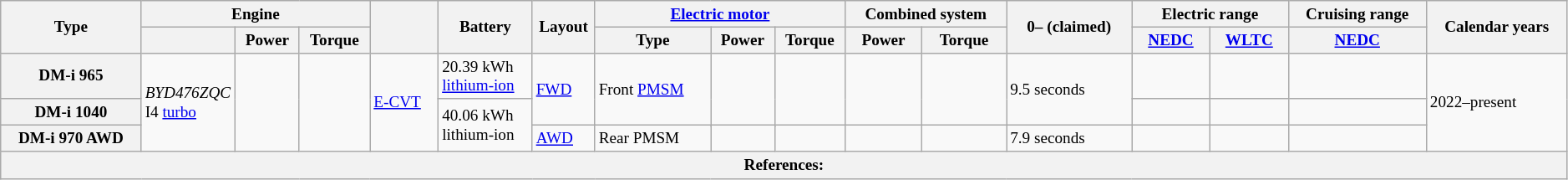<table class="wikitable" style="text-align:left; font-size:80%; width=">
<tr>
<th rowspan="2">Type</th>
<th colspan="3">Engine</th>
<th rowspan="2"></th>
<th rowspan="2" width="6%">Battery</th>
<th rowspan="2" width="4%">Layout</th>
<th colspan="3"><a href='#'>Electric motor</a></th>
<th colspan="2">Combined system</th>
<th rowspan="2" width="8%">0– (claimed)</th>
<th colspan="2">Electric range</th>
<th>Cruising range</th>
<th rowspan="2" width="9%">Calendar years</th>
</tr>
<tr>
<th width="6%"></th>
<th>Power</th>
<th>Torque</th>
<th>Type</th>
<th>Power</th>
<th>Torque</th>
<th>Power</th>
<th>Torque</th>
<th width="5%"><a href='#'>NEDC</a></th>
<th width="5%"><a href='#'>WLTC</a></th>
<th><a href='#'>NEDC</a></th>
</tr>
<tr>
<th>DM-i 965</th>
<td rowspan="4"><em>BYD476ZQC</em>  I4 <a href='#'>turbo</a></td>
<td rowspan="4"></td>
<td rowspan="4"></td>
<td rowspan="4"><a href='#'>E-CVT</a></td>
<td>20.39 kWh <a href='#'>lithium-ion</a></td>
<td rowspan="2"><a href='#'>FWD</a></td>
<td rowspan="3">Front <a href='#'>PMSM</a></td>
<td rowspan="3"></td>
<td rowspan="3"></td>
<td rowspan="2"></td>
<td rowspan="2"></td>
<td rowspan="2">9.5 seconds</td>
<td></td>
<td></td>
<td></td>
<td rowspan="4">2022–present</td>
</tr>
<tr>
<th>DM-i 1040</th>
<td rowspan="3">40.06 kWh lithium-ion</td>
<td></td>
<td></td>
<td></td>
</tr>
<tr>
<th rowspan="2">DM-i 970 AWD</th>
<td rowspan="2"><a href='#'>AWD</a></td>
<td rowspan="2"></td>
<td rowspan="2"></td>
<td rowspan="2">7.9 seconds</td>
<td rowspan="2"></td>
<td rowspan="2"></td>
<td rowspan="2"></td>
</tr>
<tr>
<td>Rear PMSM</td>
<td></td>
<td></td>
</tr>
<tr>
<th colspan="17">References: </th>
</tr>
</table>
